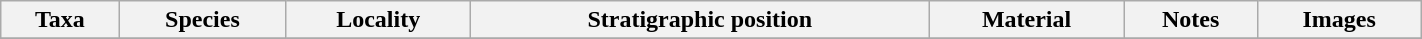<table class="wikitable sortable" align="center" width="75%">
<tr>
<th>Taxa</th>
<th>Species</th>
<th>Locality</th>
<th>Stratigraphic position</th>
<th>Material</th>
<th>Notes</th>
<th>Images</th>
</tr>
<tr>
</tr>
</table>
